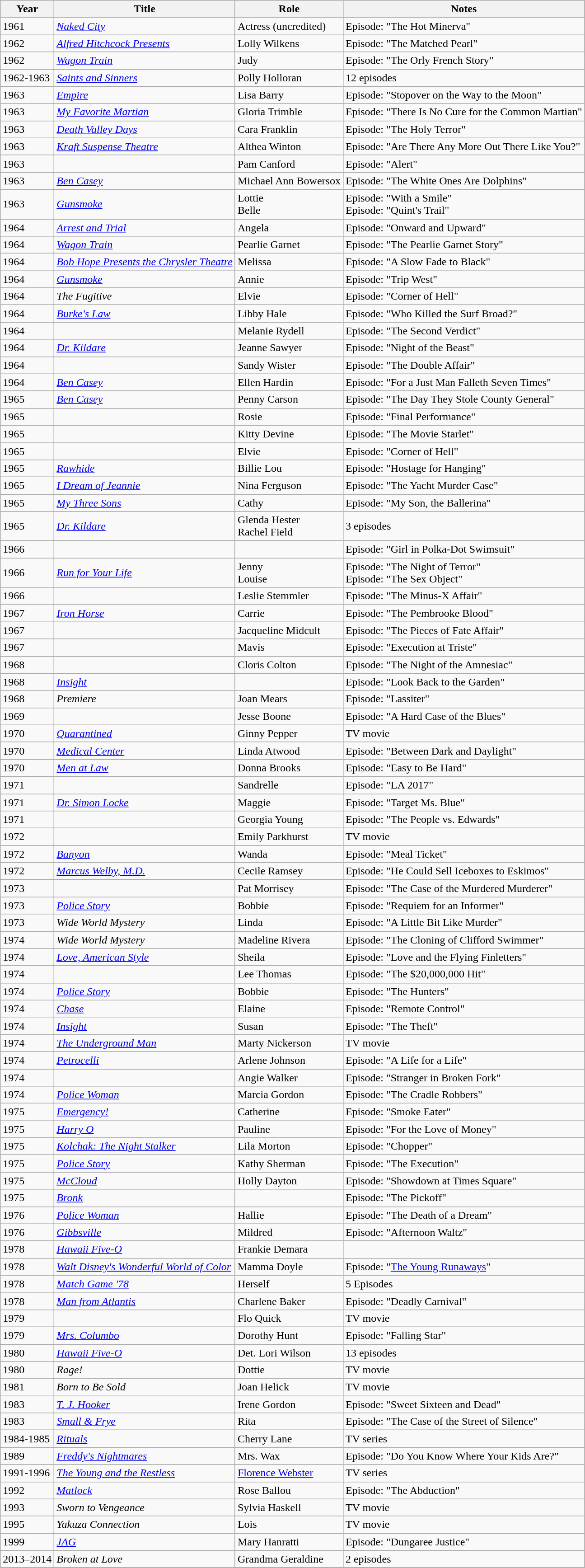<table class="wikitable sortable">
<tr>
<th>Year</th>
<th>Title</th>
<th>Role</th>
<th class="unsortable">Notes</th>
</tr>
<tr>
<td>1961</td>
<td><em><a href='#'>Naked City</a></em></td>
<td>Actress (uncredited)</td>
<td>Episode: "The Hot Minerva"</td>
</tr>
<tr>
<td>1962</td>
<td><em><a href='#'>Alfred Hitchcock Presents</a></em></td>
<td>Lolly Wilkens</td>
<td>Episode: "The Matched Pearl"</td>
</tr>
<tr>
<td>1962</td>
<td><em><a href='#'>Wagon Train</a></em></td>
<td>Judy</td>
<td>Episode: "The Orly French Story"</td>
</tr>
<tr>
<td>1962-1963</td>
<td><em><a href='#'>Saints and Sinners</a></em></td>
<td>Polly Holloran</td>
<td>12 episodes</td>
</tr>
<tr>
<td>1963</td>
<td><em><a href='#'>Empire</a></em></td>
<td>Lisa Barry</td>
<td>Episode: "Stopover on the Way to the Moon"</td>
</tr>
<tr>
<td>1963</td>
<td><em><a href='#'>My Favorite Martian</a></em></td>
<td>Gloria Trimble</td>
<td>Episode: "There Is No Cure for the Common Martian"</td>
</tr>
<tr>
<td>1963</td>
<td><em><a href='#'>Death Valley Days</a></em></td>
<td>Cara Franklin</td>
<td>Episode: "The Holy Terror"</td>
</tr>
<tr>
<td>1963</td>
<td><em><a href='#'>Kraft Suspense Theatre</a></em></td>
<td>Althea Winton</td>
<td>Episode: "Are There Any More Out There Like You?"</td>
</tr>
<tr>
<td>1963</td>
<td><em></em></td>
<td>Pam Canford</td>
<td>Episode: "Alert"</td>
</tr>
<tr>
<td>1963</td>
<td><em><a href='#'>Ben Casey</a></em></td>
<td>Michael Ann Bowersox</td>
<td>Episode: "The White Ones Are Dolphins"</td>
</tr>
<tr>
<td>1963</td>
<td><em><a href='#'>Gunsmoke</a></em></td>
<td>Lottie<br>Belle</td>
<td>Episode: "With a Smile"<br>Episode: "Quint's Trail"</td>
</tr>
<tr>
<td>1964</td>
<td><em><a href='#'>Arrest and Trial</a></em></td>
<td>Angela</td>
<td>Episode: "Onward and Upward"</td>
</tr>
<tr>
<td>1964</td>
<td><em><a href='#'>Wagon Train</a></em></td>
<td>Pearlie Garnet</td>
<td>Episode: "The Pearlie Garnet Story"</td>
</tr>
<tr>
<td>1964</td>
<td><em><a href='#'>Bob Hope Presents the Chrysler Theatre</a></em></td>
<td>Melissa</td>
<td>Episode: "A Slow Fade to Black"</td>
</tr>
<tr>
<td>1964</td>
<td><em><a href='#'>Gunsmoke</a></em></td>
<td>Annie</td>
<td>Episode: "Trip West"</td>
</tr>
<tr>
<td>1964</td>
<td><em>The Fugitive</em></td>
<td>Elvie</td>
<td>Episode: "Corner of Hell"</td>
</tr>
<tr>
<td>1964</td>
<td><em><a href='#'>Burke's Law</a></em></td>
<td>Libby Hale</td>
<td>Episode: "Who Killed the Surf Broad?"</td>
</tr>
<tr>
<td>1964</td>
<td><em></em></td>
<td>Melanie Rydell</td>
<td>Episode: "The Second Verdict"</td>
</tr>
<tr>
<td>1964</td>
<td><em><a href='#'>Dr. Kildare</a></em></td>
<td>Jeanne Sawyer</td>
<td>Episode: "Night of the Beast"</td>
</tr>
<tr>
<td>1964</td>
<td><em></em></td>
<td>Sandy Wister</td>
<td>Episode: "The Double Affair"</td>
</tr>
<tr>
<td>1964</td>
<td><em><a href='#'>Ben Casey</a></em></td>
<td>Ellen Hardin</td>
<td>Episode: "For a Just Man Falleth Seven Times"</td>
</tr>
<tr>
<td>1965</td>
<td><em><a href='#'>Ben Casey</a></em></td>
<td>Penny Carson</td>
<td>Episode: "The Day They Stole County General"</td>
</tr>
<tr>
<td>1965</td>
<td><em></em></td>
<td>Rosie</td>
<td>Episode: "Final Performance"</td>
</tr>
<tr>
<td>1965</td>
<td><em></em></td>
<td>Kitty Devine</td>
<td>Episode: "The Movie Starlet"</td>
</tr>
<tr>
<td>1965</td>
<td><em></em></td>
<td>Elvie</td>
<td>Episode: "Corner of Hell"</td>
</tr>
<tr>
<td>1965</td>
<td><em><a href='#'>Rawhide</a></em></td>
<td>Billie Lou</td>
<td>Episode: "Hostage for Hanging"</td>
</tr>
<tr>
<td>1965</td>
<td><em><a href='#'>I Dream of Jeannie</a></em></td>
<td>Nina Ferguson</td>
<td>Episode: "The Yacht Murder Case"</td>
</tr>
<tr>
<td>1965</td>
<td><em><a href='#'>My Three Sons</a></em></td>
<td>Cathy</td>
<td>Episode: "My Son, the Ballerina"</td>
</tr>
<tr>
<td>1965</td>
<td><em><a href='#'>Dr. Kildare</a></em></td>
<td>Glenda Hester<br>Rachel Field</td>
<td>3 episodes</td>
</tr>
<tr>
<td>1966</td>
<td><em></em></td>
<td></td>
<td>Episode: "Girl in Polka-Dot Swimsuit"</td>
</tr>
<tr>
<td>1966</td>
<td><em><a href='#'>Run for Your Life</a></em></td>
<td>Jenny<br>Louise</td>
<td>Episode: "The Night of Terror"<br>Episode: "The Sex Object"</td>
</tr>
<tr>
<td>1966</td>
<td><em></em></td>
<td>Leslie Stemmler</td>
<td>Episode: "The Minus-X Affair"</td>
</tr>
<tr>
<td>1967</td>
<td><em><a href='#'>Iron Horse</a></em></td>
<td>Carrie</td>
<td>Episode: "The Pembrooke Blood"</td>
</tr>
<tr>
<td>1967</td>
<td><em></em></td>
<td>Jacqueline Midcult</td>
<td>Episode: "The Pieces of Fate Affair"</td>
</tr>
<tr>
<td>1967</td>
<td><em></em></td>
<td>Mavis</td>
<td>Episode: "Execution at Triste"</td>
</tr>
<tr>
<td>1968</td>
<td><em></em></td>
<td>Cloris Colton</td>
<td>Episode: "The Night of the Amnesiac"</td>
</tr>
<tr>
<td>1968</td>
<td><em><a href='#'>Insight</a></em></td>
<td></td>
<td>Episode: "Look Back to the Garden"</td>
</tr>
<tr>
<td>1968</td>
<td><em>Premiere</em></td>
<td>Joan Mears</td>
<td>Episode: "Lassiter"</td>
</tr>
<tr>
<td>1969</td>
<td><em></em></td>
<td>Jesse Boone</td>
<td>Episode: "A Hard Case of the Blues"</td>
</tr>
<tr>
<td>1970</td>
<td><em><a href='#'>Quarantined</a></em></td>
<td>Ginny Pepper</td>
<td>TV movie</td>
</tr>
<tr>
<td>1970</td>
<td><em><a href='#'>Medical Center</a></em></td>
<td>Linda Atwood</td>
<td>Episode: "Between Dark and Daylight"</td>
</tr>
<tr>
<td>1970</td>
<td><em><a href='#'>Men at Law</a></em></td>
<td>Donna Brooks</td>
<td>Episode: "Easy to Be Hard"</td>
</tr>
<tr>
<td>1971</td>
<td><em></em></td>
<td>Sandrelle</td>
<td>Episode: "LA 2017"</td>
</tr>
<tr>
<td>1971</td>
<td><em><a href='#'>Dr. Simon Locke</a></em></td>
<td>Maggie</td>
<td>Episode: "Target Ms. Blue"</td>
</tr>
<tr>
<td>1971</td>
<td><em></em></td>
<td>Georgia Young</td>
<td>Episode: "The People vs. Edwards"</td>
</tr>
<tr>
<td>1972</td>
<td><em></em></td>
<td>Emily Parkhurst</td>
<td>TV movie</td>
</tr>
<tr>
<td>1972</td>
<td><em><a href='#'>Banyon</a></em></td>
<td>Wanda</td>
<td>Episode: "Meal Ticket"</td>
</tr>
<tr>
<td>1972</td>
<td><em><a href='#'>Marcus Welby, M.D.</a></em></td>
<td>Cecile Ramsey</td>
<td>Episode: "He Could Sell Iceboxes to Eskimos"</td>
</tr>
<tr>
<td>1973</td>
<td><em></em></td>
<td>Pat Morrisey</td>
<td>Episode: "The Case of the Murdered Murderer"</td>
</tr>
<tr>
<td>1973</td>
<td><em><a href='#'>Police Story</a></em></td>
<td>Bobbie</td>
<td>Episode: "Requiem for an Informer"</td>
</tr>
<tr>
<td>1973</td>
<td><em>Wide World Mystery</em></td>
<td>Linda</td>
<td>Episode: "A Little Bit Like Murder"</td>
</tr>
<tr>
<td>1974</td>
<td><em>Wide World Mystery</em></td>
<td>Madeline Rivera</td>
<td>Episode: "The Cloning of Clifford Swimmer"</td>
</tr>
<tr>
<td>1974</td>
<td><em><a href='#'>Love, American Style</a></em></td>
<td>Sheila</td>
<td>Episode: "Love and the Flying Finletters"</td>
</tr>
<tr>
<td>1974</td>
<td><em></em></td>
<td>Lee Thomas</td>
<td>Episode: "The $20,000,000 Hit"</td>
</tr>
<tr>
<td>1974</td>
<td><em><a href='#'>Police Story</a></em></td>
<td>Bobbie</td>
<td>Episode: "The Hunters"</td>
</tr>
<tr>
<td>1974</td>
<td><em><a href='#'>Chase</a></em></td>
<td>Elaine</td>
<td>Episode: "Remote Control"</td>
</tr>
<tr>
<td>1974</td>
<td><em><a href='#'>Insight</a></em></td>
<td>Susan</td>
<td>Episode: "The Theft"</td>
</tr>
<tr>
<td>1974</td>
<td><em><a href='#'>The Underground Man</a></em></td>
<td>Marty Nickerson</td>
<td>TV movie</td>
</tr>
<tr>
<td>1974</td>
<td><em><a href='#'>Petrocelli</a></em></td>
<td>Arlene Johnson</td>
<td>Episode: "A Life for a Life"</td>
</tr>
<tr>
<td>1974</td>
<td><em></em></td>
<td>Angie Walker</td>
<td>Episode: "Stranger in Broken Fork"</td>
</tr>
<tr>
<td>1974</td>
<td><em><a href='#'>Police Woman</a></em></td>
<td>Marcia Gordon</td>
<td>Episode: "The Cradle Robbers"</td>
</tr>
<tr>
<td>1975</td>
<td><em><a href='#'>Emergency!</a></em></td>
<td>Catherine</td>
<td>Episode: "Smoke Eater"</td>
</tr>
<tr>
<td>1975</td>
<td><em><a href='#'>Harry O</a></em></td>
<td>Pauline</td>
<td>Episode: "For the Love of Money"</td>
</tr>
<tr>
<td>1975</td>
<td><em><a href='#'>Kolchak: The Night Stalker</a></em></td>
<td>Lila Morton</td>
<td>Episode: "Chopper"</td>
</tr>
<tr>
<td>1975</td>
<td><em><a href='#'>Police Story</a></em></td>
<td>Kathy Sherman</td>
<td>Episode: "The Execution"</td>
</tr>
<tr>
<td>1975</td>
<td><em><a href='#'>McCloud</a></em></td>
<td>Holly Dayton</td>
<td>Episode: "Showdown at Times Square"</td>
</tr>
<tr>
<td>1975</td>
<td><em><a href='#'>Bronk</a></em></td>
<td></td>
<td>Episode: "The Pickoff"</td>
</tr>
<tr>
<td>1976</td>
<td><em><a href='#'>Police Woman</a></em></td>
<td>Hallie</td>
<td>Episode: "The Death of a Dream"</td>
</tr>
<tr>
<td>1976</td>
<td><em><a href='#'>Gibbsville</a></em></td>
<td>Mildred</td>
<td>Episode: "Afternoon Waltz"</td>
</tr>
<tr>
<td>1978</td>
<td><em><a href='#'>Hawaii Five-O</a></em></td>
<td>Frankie Demara</td>
<td></td>
</tr>
<tr>
<td>1978</td>
<td><em><a href='#'>Walt Disney's Wonderful World of Color</a></em></td>
<td>Mamma Doyle</td>
<td>Episode: "<a href='#'>The Young Runaways</a>"</td>
</tr>
<tr>
<td>1978</td>
<td><em><a href='#'>Match Game '78</a></em></td>
<td>Herself</td>
<td>5 Episodes</td>
</tr>
<tr>
<td>1978</td>
<td><em><a href='#'>Man from Atlantis</a></em></td>
<td>Charlene Baker</td>
<td>Episode: "Deadly Carnival"</td>
</tr>
<tr>
<td>1979</td>
<td><em></em></td>
<td>Flo Quick</td>
<td>TV movie</td>
</tr>
<tr>
<td>1979</td>
<td><em><a href='#'>Mrs. Columbo</a></em></td>
<td>Dorothy Hunt</td>
<td>Episode: "Falling Star"</td>
</tr>
<tr>
<td>1980</td>
<td><em><a href='#'>Hawaii Five-O</a></em></td>
<td>Det. Lori Wilson</td>
<td>13 episodes</td>
</tr>
<tr>
<td>1980</td>
<td><em>Rage!</em></td>
<td>Dottie</td>
<td>TV movie</td>
</tr>
<tr>
<td>1981</td>
<td><em>Born to Be Sold</em></td>
<td>Joan Helick</td>
<td>TV movie</td>
</tr>
<tr>
<td>1983</td>
<td><em><a href='#'>T. J. Hooker</a></em></td>
<td>Irene Gordon</td>
<td>Episode: "Sweet Sixteen and Dead"</td>
</tr>
<tr>
<td>1983</td>
<td><em><a href='#'>Small & Frye</a></em></td>
<td>Rita</td>
<td>Episode: "The Case of the Street of Silence"</td>
</tr>
<tr>
<td>1984-1985</td>
<td><em><a href='#'>Rituals</a></em></td>
<td>Cherry Lane</td>
<td>TV series</td>
</tr>
<tr>
<td>1989</td>
<td><em><a href='#'>Freddy's Nightmares</a></em></td>
<td>Mrs. Wax</td>
<td>Episode: "Do You Know Where Your Kids Are?"</td>
</tr>
<tr>
<td>1991-1996</td>
<td><em><a href='#'>The Young and the Restless</a></em></td>
<td><a href='#'>Florence Webster</a></td>
<td>TV series</td>
</tr>
<tr>
<td>1992</td>
<td><em><a href='#'>Matlock</a></em></td>
<td>Rose Ballou</td>
<td>Episode: "The Abduction"</td>
</tr>
<tr>
<td>1993</td>
<td><em>Sworn to Vengeance</em></td>
<td>Sylvia Haskell</td>
<td>TV movie</td>
</tr>
<tr>
<td>1995</td>
<td><em>Yakuza Connection</em></td>
<td>Lois</td>
<td>TV movie</td>
</tr>
<tr>
<td>1999</td>
<td><em><a href='#'>JAG</a></em></td>
<td>Mary Hanratti</td>
<td>Episode: "Dungaree Justice"</td>
</tr>
<tr>
<td>2013–2014</td>
<td><em>Broken at Love</em></td>
<td>Grandma Geraldine</td>
<td>2 episodes</td>
</tr>
<tr>
</tr>
</table>
